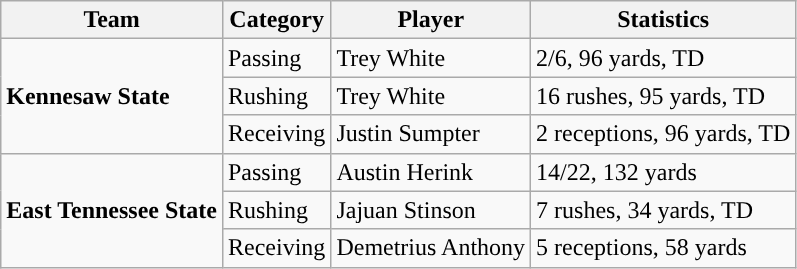<table class="wikitable" style="float: left;">
<tr>
<th>Team</th>
<th>Category</th>
<th>Player</th>
<th>Statistics</th>
</tr>
<tr>
<td rowspan=3><strong>Kennesaw State</strong></td>
<td>Passing</td>
<td>Trey White</td>
<td>2/6, 96 yards, TD</td>
</tr>
<tr>
<td>Rushing</td>
<td>Trey White</td>
<td>16 rushes, 95 yards, TD</td>
</tr>
<tr>
<td>Receiving</td>
<td>Justin Sumpter</td>
<td>2 receptions, 96 yards, TD</td>
</tr>
<tr>
<td rowspan=3><strong>East Tennessee State</strong></td>
<td>Passing</td>
<td>Austin Herink</td>
<td>14/22, 132 yards</td>
</tr>
<tr>
<td>Rushing</td>
<td>Jajuan Stinson</td>
<td>7 rushes, 34 yards, TD</td>
</tr>
<tr>
<td>Receiving</td>
<td>Demetrius Anthony</td>
<td>5 receptions, 58 yards</td>
</tr>
</table>
